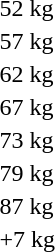<table>
<tr>
<td>52 kg</td>
<td></td>
<td></td>
<td></td>
</tr>
<tr>
<td>57 kg</td>
<td></td>
<td></td>
<td></td>
</tr>
<tr>
<td>62 kg</td>
<td></td>
<td></td>
<td></td>
</tr>
<tr>
<td>67 kg</td>
<td></td>
<td></td>
<td></td>
</tr>
<tr>
<td>73 kg</td>
<td></td>
<td></td>
<td></td>
</tr>
<tr>
<td>79 kg</td>
<td></td>
<td></td>
<td></td>
</tr>
<tr>
<td>87 kg</td>
<td></td>
<td></td>
<td></td>
</tr>
<tr>
<td>+7 kg</td>
<td></td>
<td></td>
<td></td>
</tr>
</table>
